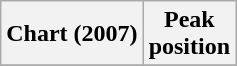<table class="wikitable sortable plainrowheaders">
<tr>
<th align="center">Chart (2007)</th>
<th align="center">Peak<br>position</th>
</tr>
<tr>
</tr>
</table>
